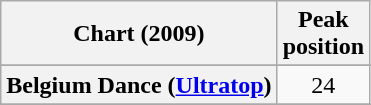<table class="wikitable sortable plainrowheaders">
<tr>
<th>Chart (2009)</th>
<th>Peak<br>position</th>
</tr>
<tr>
</tr>
<tr>
</tr>
<tr>
<th scope="row">Belgium Dance (<a href='#'>Ultratop</a>)</th>
<td align="center">24</td>
</tr>
<tr>
</tr>
<tr>
</tr>
</table>
